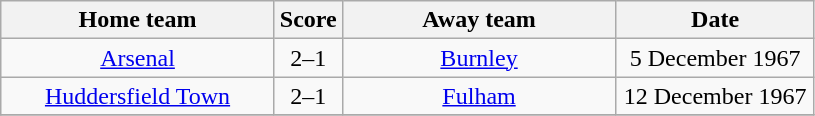<table class="wikitable" style="text-align:center;">
<tr>
<th width=175>Home team</th>
<th width=20>Score</th>
<th width=175>Away team</th>
<th width=125>Date</th>
</tr>
<tr>
<td><a href='#'>Arsenal</a></td>
<td>2–1</td>
<td><a href='#'>Burnley</a></td>
<td>5 December 1967</td>
</tr>
<tr>
<td><a href='#'>Huddersfield Town</a></td>
<td>2–1</td>
<td><a href='#'>Fulham</a></td>
<td>12 December 1967</td>
</tr>
<tr>
</tr>
</table>
